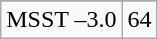<table class="wikitable">
<tr align="center">
</tr>
<tr align="center">
<td>MSST –3.0</td>
<td>64</td>
</tr>
</table>
